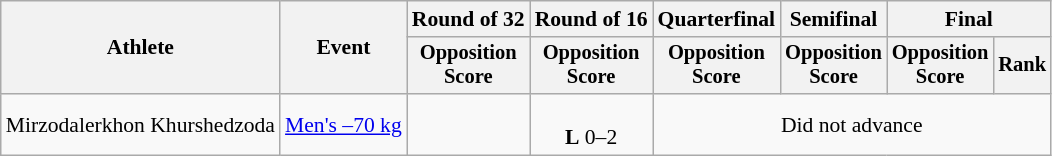<table class=wikitable style=font-size:90%;text-align:center>
<tr>
<th rowspan=2>Athlete</th>
<th rowspan=2>Event</th>
<th>Round of 32</th>
<th>Round of 16</th>
<th>Quarterfinal</th>
<th>Semifinal</th>
<th colspan=2>Final</th>
</tr>
<tr style=font-size:95%>
<th>Opposition<br>Score</th>
<th>Opposition<br>Score</th>
<th>Opposition<br>Score</th>
<th>Opposition<br>Score</th>
<th>Opposition<br>Score</th>
<th>Rank</th>
</tr>
<tr>
<td align=left>Mirzodalerkhon Khurshedzoda</td>
<td align=left><a href='#'>Men's –70 kg</a></td>
<td></td>
<td><br><strong>L</strong> 0–2</td>
<td colspan=4>Did not advance</td>
</tr>
</table>
